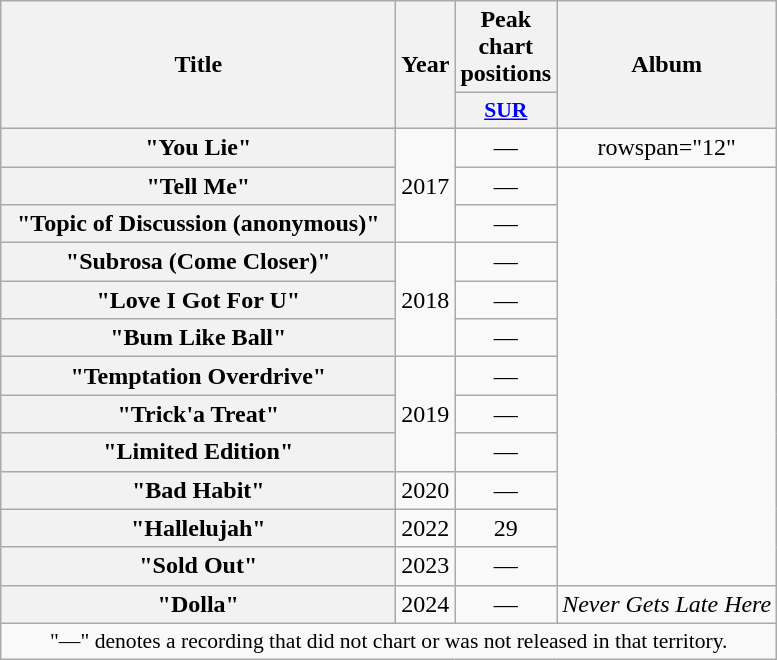<table class="wikitable plainrowheaders" style="text-align:center;">
<tr>
<th rowspan="2" scope="col" style="width:16em;">Title</th>
<th rowspan="2" scope="col">Year</th>
<th>Peak chart positions</th>
<th rowspan="2" scope="col">Album</th>
</tr>
<tr>
<th scope="col" style="width:2.5em;font-size:90%;"><a href='#'>SUR</a><br></th>
</tr>
<tr>
<th scope="row">"You Lie"</th>
<td rowspan="3">2017</td>
<td>—</td>
<td>rowspan="12" </td>
</tr>
<tr>
<th scope="row">"Tell Me"<br></th>
<td>—</td>
</tr>
<tr>
<th scope="row">"Topic of Discussion (anonymous)"</th>
<td>—</td>
</tr>
<tr>
<th scope="row">"Subrosa (Come Closer)"</th>
<td rowspan="3">2018</td>
<td>—</td>
</tr>
<tr>
<th scope="row">"Love I Got For U"</th>
<td>—</td>
</tr>
<tr>
<th scope="row">"Bum Like Ball"</th>
<td>—</td>
</tr>
<tr>
<th scope="row">"Temptation Overdrive"</th>
<td rowspan="3">2019</td>
<td>—</td>
</tr>
<tr>
<th scope="row">"Trick'a Treat"</th>
<td>—</td>
</tr>
<tr>
<th scope="row">"Limited Edition"</th>
<td>—</td>
</tr>
<tr>
<th scope="row">"Bad Habit"</th>
<td>2020</td>
<td>—</td>
</tr>
<tr>
<th scope="row">"Hallelujah"</th>
<td>2022</td>
<td>29</td>
</tr>
<tr>
<th scope="row">"Sold Out"</th>
<td>2023</td>
<td>—</td>
</tr>
<tr>
<th scope="row">"Dolla"</th>
<td>2024</td>
<td>—</td>
<td><em>Never Gets Late Here</em></td>
</tr>
<tr>
<td colspan="4" style="font-size:90%">"—" denotes a recording that did not chart or was not released in that territory.</td>
</tr>
</table>
